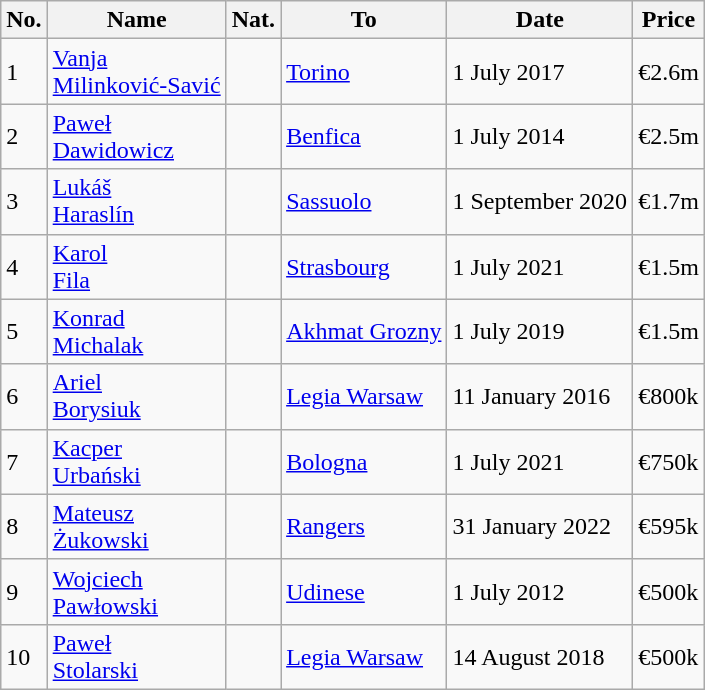<table class="wikitable" style="display: inline-table;">
<tr>
<th>No.</th>
<th>Name</th>
<th>Nat.</th>
<th>To</th>
<th>Date</th>
<th>Price</th>
</tr>
<tr>
<td>1</td>
<td><a href='#'>Vanja<br>Milinković-Savić</a></td>
<td></td>
<td><a href='#'>Torino</a></td>
<td>1 July 2017</td>
<td>€2.6m</td>
</tr>
<tr>
<td>2</td>
<td><a href='#'>Paweł<br>Dawidowicz</a></td>
<td></td>
<td><a href='#'>Benfica</a></td>
<td>1 July 2014</td>
<td>€2.5m</td>
</tr>
<tr>
<td>3</td>
<td><a href='#'>Lukáš<br>Haraslín</a></td>
<td></td>
<td><a href='#'>Sassuolo</a></td>
<td>1 September 2020</td>
<td>€1.7m</td>
</tr>
<tr>
<td>4</td>
<td><a href='#'>Karol<br>Fila</a></td>
<td></td>
<td><a href='#'>Strasbourg</a></td>
<td>1 July 2021</td>
<td>€1.5m</td>
</tr>
<tr>
<td>5</td>
<td><a href='#'>Konrad<br>Michalak</a></td>
<td></td>
<td><a href='#'>Akhmat Grozny</a></td>
<td>1 July 2019</td>
<td>€1.5m</td>
</tr>
<tr>
<td>6</td>
<td><a href='#'>Ariel<br>Borysiuk</a></td>
<td></td>
<td><a href='#'>Legia Warsaw</a></td>
<td>11 January 2016</td>
<td>€800k</td>
</tr>
<tr>
<td>7</td>
<td><a href='#'>Kacper<br>Urbański</a></td>
<td></td>
<td><a href='#'>Bologna</a></td>
<td>1 July 2021</td>
<td>€750k</td>
</tr>
<tr>
<td>8</td>
<td><a href='#'>Mateusz<br>Żukowski</a></td>
<td></td>
<td><a href='#'>Rangers</a></td>
<td>31 January 2022</td>
<td>€595k</td>
</tr>
<tr>
<td>9</td>
<td><a href='#'>Wojciech<br>Pawłowski</a></td>
<td></td>
<td><a href='#'>Udinese</a></td>
<td>1 July 2012</td>
<td>€500k</td>
</tr>
<tr>
<td>10</td>
<td><a href='#'>Paweł<br>Stolarski</a></td>
<td></td>
<td><a href='#'>Legia Warsaw</a></td>
<td>14 August 2018</td>
<td>€500k</td>
</tr>
</table>
